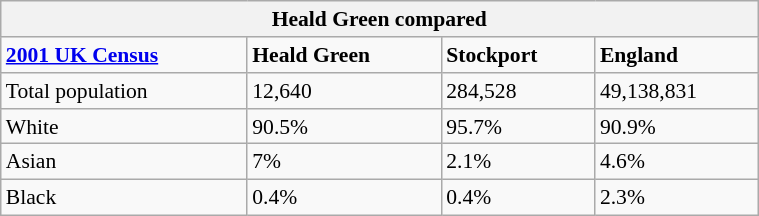<table class="wikitable" id="toc" style="float: right; margin-left: 1em; width: 40%; font-size: 90%;" cellspacing="5">
<tr>
<th colspan="4"><strong>Heald Green compared</strong></th>
</tr>
<tr>
<td><strong><a href='#'>2001 UK Census</a></strong></td>
<td><strong>Heald Green</strong></td>
<td><strong>Stockport</strong></td>
<td><strong>England</strong></td>
</tr>
<tr>
<td>Total population</td>
<td>12,640</td>
<td>284,528</td>
<td>49,138,831</td>
</tr>
<tr>
<td>White</td>
<td>90.5%</td>
<td>95.7%</td>
<td>90.9%</td>
</tr>
<tr>
<td>Asian</td>
<td>7%</td>
<td>2.1%</td>
<td>4.6%</td>
</tr>
<tr>
<td>Black</td>
<td>0.4%</td>
<td>0.4%</td>
<td>2.3%</td>
</tr>
</table>
